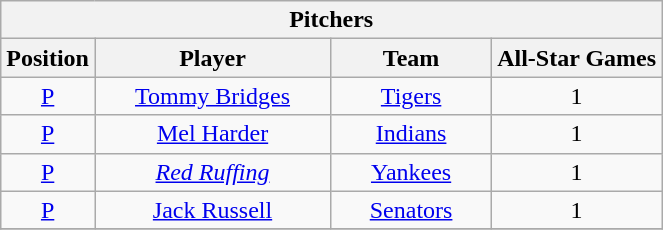<table class="wikitable" style="font-size: 100%; text-align:right;">
<tr>
<th colspan="4">Pitchers</th>
</tr>
<tr>
<th>Position</th>
<th width="150">Player</th>
<th width="100">Team</th>
<th>All-Star Games</th>
</tr>
<tr>
<td align="center"><a href='#'>P</a></td>
<td align="center"><a href='#'>Tommy Bridges</a></td>
<td align="center"><a href='#'>Tigers</a></td>
<td align="center">1</td>
</tr>
<tr>
<td align="center"><a href='#'>P</a></td>
<td align="center"><a href='#'>Mel Harder</a></td>
<td align="center"><a href='#'>Indians</a></td>
<td align="center">1</td>
</tr>
<tr>
<td align="center"><a href='#'>P</a></td>
<td align="center"><em><a href='#'>Red Ruffing</a></em></td>
<td align="center"><a href='#'>Yankees</a></td>
<td align="center">1</td>
</tr>
<tr>
<td align="center"><a href='#'>P</a></td>
<td align="center"><a href='#'>Jack Russell</a></td>
<td align="center"><a href='#'>Senators</a></td>
<td align="center">1</td>
</tr>
<tr>
</tr>
</table>
